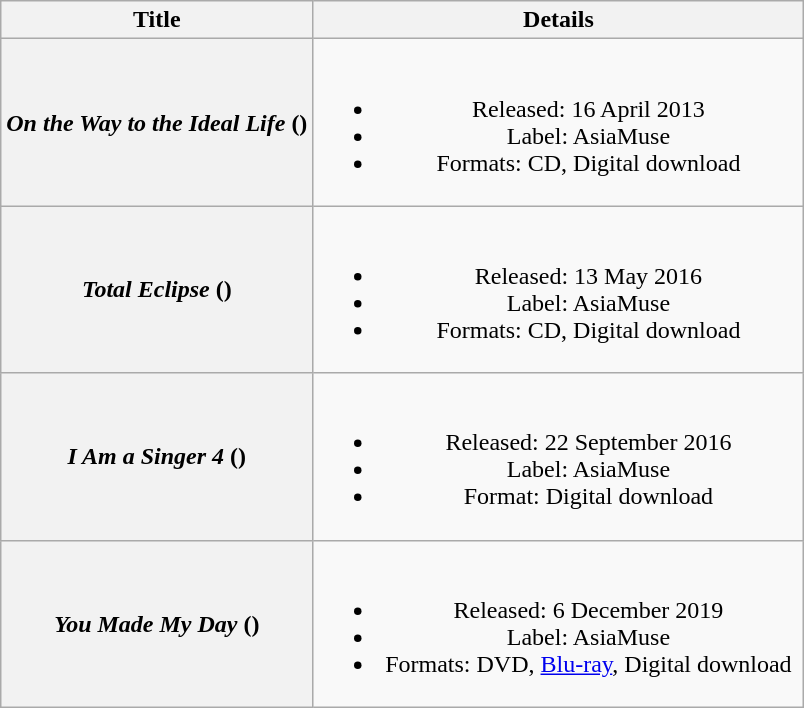<table class="wikitable plainrowheaders" style="text-align:center;">
<tr>
<th scope="col">Title</th>
<th scope="col" style="width:20em;">Details</th>
</tr>
<tr>
<th scope="row"><em>On the Way to the Ideal Life</em> ()</th>
<td><br><ul><li>Released: 16 April 2013</li><li>Label: AsiaMuse</li><li>Formats: CD, Digital download</li></ul></td>
</tr>
<tr>
<th scope="row"><em>Total Eclipse</em> ()</th>
<td><br><ul><li>Released: 13 May 2016</li><li>Label: AsiaMuse</li><li>Formats: CD, Digital download</li></ul></td>
</tr>
<tr>
<th scope="row"><em>I Am a Singer 4</em> ()</th>
<td><br><ul><li>Released: 22 September 2016</li><li>Label: AsiaMuse</li><li>Format: Digital download</li></ul></td>
</tr>
<tr>
<th scope="row"><em>You Made My Day</em> ()</th>
<td><br><ul><li>Released: 6 December 2019</li><li>Label: AsiaMuse</li><li>Formats: DVD, <a href='#'>Blu-ray</a>, Digital download</li></ul></td>
</tr>
</table>
